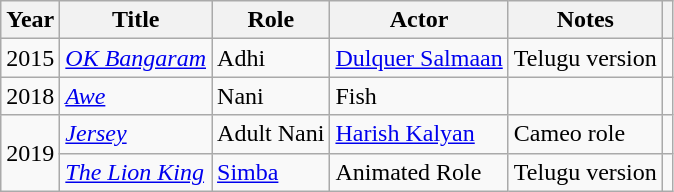<table class="wikitable sortable plainrowheaders">
<tr>
<th scope="col">Year</th>
<th scope="col">Title</th>
<th scope="col">Role</th>
<th scope="col">Actor</th>
<th scope="col" class="unsortable">Notes</th>
<th scope="col" class="unsortable"></th>
</tr>
<tr>
<td>2015</td>
<td><em><a href='#'>OK Bangaram</a></em></td>
<td>Adhi</td>
<td><a href='#'>Dulquer Salmaan</a></td>
<td>Telugu version</td>
<td></td>
</tr>
<tr>
<td>2018</td>
<td><em><a href='#'>Awe</a> </em></td>
<td>Nani</td>
<td>Fish</td>
<td></td>
<td></td>
</tr>
<tr>
<td rowspan="2">2019</td>
<td><em><a href='#'>Jersey</a></em></td>
<td>Adult Nani</td>
<td><a href='#'>Harish Kalyan</a></td>
<td>Cameo role</td>
<td></td>
</tr>
<tr>
<td><a href='#'><em>The Lion King</em></a></td>
<td><a href='#'>Simba</a></td>
<td>Animated Role</td>
<td>Telugu version</td>
<td></td>
</tr>
</table>
